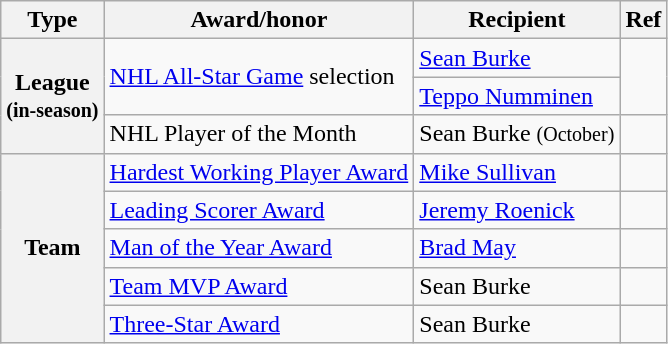<table class="wikitable">
<tr>
<th scope="col">Type</th>
<th scope="col">Award/honor</th>
<th scope="col">Recipient</th>
<th scope="col">Ref</th>
</tr>
<tr>
<th scope="row" rowspan="3">League<br><small>(in-season)</small></th>
<td rowspan="2"><a href='#'>NHL All-Star Game</a> selection</td>
<td><a href='#'>Sean Burke</a></td>
<td rowspan="2"></td>
</tr>
<tr>
<td><a href='#'>Teppo Numminen</a></td>
</tr>
<tr>
<td>NHL Player of the Month</td>
<td>Sean Burke <small>(October)</small></td>
<td></td>
</tr>
<tr>
<th scope="row" rowspan="5">Team</th>
<td><a href='#'>Hardest Working Player Award</a></td>
<td><a href='#'>Mike Sullivan</a></td>
<td></td>
</tr>
<tr>
<td><a href='#'>Leading Scorer Award</a></td>
<td><a href='#'>Jeremy Roenick</a></td>
<td></td>
</tr>
<tr>
<td><a href='#'>Man of the Year Award</a></td>
<td><a href='#'>Brad May</a></td>
<td></td>
</tr>
<tr>
<td><a href='#'>Team MVP Award</a></td>
<td>Sean Burke</td>
<td></td>
</tr>
<tr>
<td><a href='#'>Three-Star Award</a></td>
<td>Sean Burke</td>
<td></td>
</tr>
</table>
